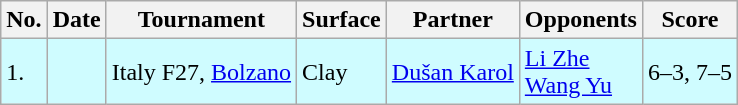<table class="sortable wikitable">
<tr>
<th>No.</th>
<th>Date</th>
<th>Tournament</th>
<th>Surface</th>
<th>Partner</th>
<th>Opponents</th>
<th class="unsortable">Score</th>
</tr>
<tr style="background:#cffcff;">
<td>1.</td>
<td></td>
<td>Italy F27, <a href='#'>Bolzano</a></td>
<td>Clay</td>
<td> <a href='#'>Dušan Karol</a></td>
<td> <a href='#'>Li Zhe</a> <br>  <a href='#'>Wang Yu</a></td>
<td>6–3, 7–5</td>
</tr>
</table>
